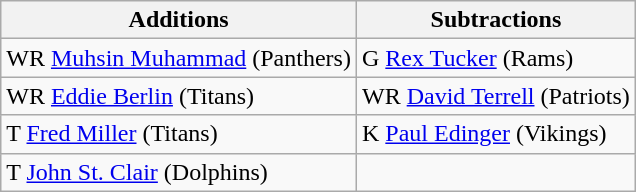<table class="wikitable">
<tr>
<th>Additions</th>
<th>Subtractions</th>
</tr>
<tr>
<td>WR <a href='#'>Muhsin Muhammad</a> (Panthers)</td>
<td>G <a href='#'>Rex Tucker</a> (Rams)</td>
</tr>
<tr>
<td>WR <a href='#'>Eddie Berlin</a> (Titans)</td>
<td>WR <a href='#'>David Terrell</a> (Patriots)</td>
</tr>
<tr>
<td>T <a href='#'>Fred Miller</a> (Titans)</td>
<td>K <a href='#'>Paul Edinger</a> (Vikings)</td>
</tr>
<tr>
<td>T <a href='#'>John St. Clair</a> (Dolphins)</td>
<td></td>
</tr>
</table>
